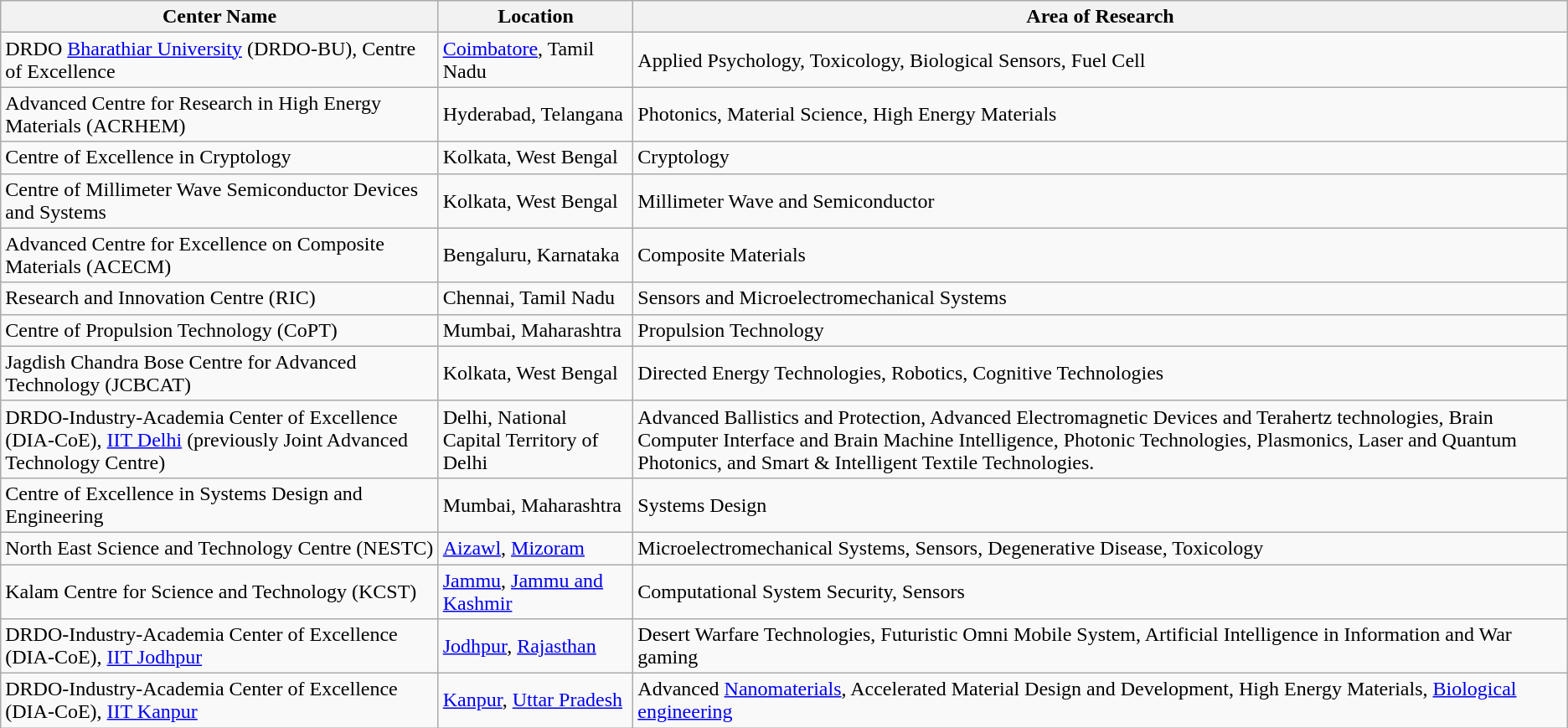<table class="wikitable">
<tr>
<th>Center Name</th>
<th>Location</th>
<th>Area of Research</th>
</tr>
<tr>
<td>DRDO <a href='#'>Bharathiar University</a> (DRDO-BU), Centre of Excellence</td>
<td><a href='#'>Coimbatore</a>, Tamil Nadu</td>
<td>Applied Psychology, Toxicology, Biological Sensors, Fuel Cell</td>
</tr>
<tr>
<td>Advanced Centre for Research in High Energy Materials (ACRHEM)</td>
<td>Hyderabad, Telangana</td>
<td>Photonics, Material Science, High Energy Materials</td>
</tr>
<tr>
<td>Centre of Excellence in Cryptology</td>
<td>Kolkata, West Bengal</td>
<td>Cryptology</td>
</tr>
<tr>
<td>Centre of Millimeter Wave Semiconductor Devices and Systems</td>
<td>Kolkata, West Bengal</td>
<td>Millimeter Wave and Semiconductor</td>
</tr>
<tr>
<td>Advanced Centre for Excellence on Composite Materials (ACECM)</td>
<td>Bengaluru, Karnataka</td>
<td>Composite Materials</td>
</tr>
<tr>
<td>Research and Innovation Centre (RIC)</td>
<td>Chennai, Tamil Nadu</td>
<td>Sensors and Microelectromechanical Systems</td>
</tr>
<tr>
<td>Centre of Propulsion Technology (CoPT)</td>
<td>Mumbai, Maharashtra</td>
<td>Propulsion Technology</td>
</tr>
<tr>
<td>Jagdish Chandra Bose Centre for Advanced Technology (JCBCAT)</td>
<td>Kolkata, West Bengal</td>
<td>Directed Energy Technologies, Robotics, Cognitive Technologies</td>
</tr>
<tr>
<td>DRDO-Industry-Academia Center of Excellence (DIA-CoE), <a href='#'>IIT Delhi</a> (previously Joint Advanced Technology Centre)</td>
<td>Delhi, National Capital Territory of Delhi</td>
<td>Advanced Ballistics and Protection, Advanced Electromagnetic Devices and Terahertz technologies, Brain Computer Interface and Brain Machine Intelligence, Photonic Technologies, Plasmonics, Laser and Quantum Photonics, and Smart & Intelligent Textile Technologies.</td>
</tr>
<tr>
<td>Centre of Excellence in Systems Design and Engineering</td>
<td>Mumbai, Maharashtra</td>
<td>Systems Design</td>
</tr>
<tr>
<td>North East Science and Technology Centre (NESTC)</td>
<td><a href='#'>Aizawl</a>, <a href='#'>Mizoram</a></td>
<td>Microelectromechanical Systems, Sensors, Degenerative Disease, Toxicology</td>
</tr>
<tr>
<td>Kalam Centre for Science and Technology (KCST)</td>
<td><a href='#'>Jammu</a>, <a href='#'>Jammu and Kashmir</a></td>
<td>Computational System Security, Sensors</td>
</tr>
<tr>
<td>DRDO-Industry-Academia Center of Excellence (DIA-CoE), <a href='#'>IIT Jodhpur</a></td>
<td><a href='#'>Jodhpur</a>, <a href='#'>Rajasthan</a></td>
<td>Desert Warfare Technologies, Futuristic Omni Mobile System, Artificial Intelligence in Information and War gaming</td>
</tr>
<tr>
<td>DRDO-Industry-Academia Center of Excellence (DIA-CoE), <a href='#'>IIT Kanpur</a></td>
<td><a href='#'>Kanpur</a>, <a href='#'>Uttar Pradesh</a></td>
<td>Advanced <a href='#'>Nanomaterials</a>, Accelerated Material Design and Development, High Energy Materials, <a href='#'>Biological engineering</a></td>
</tr>
</table>
